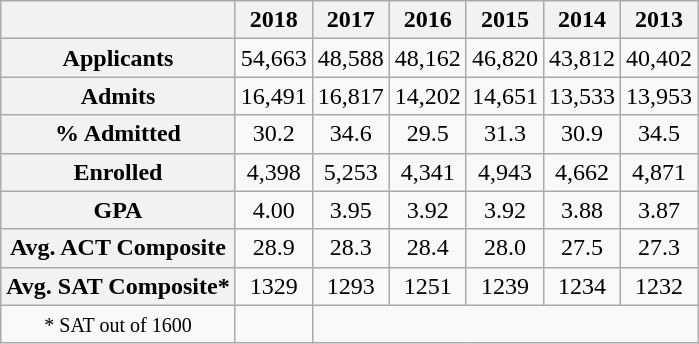<table class="wikitable" style="text-align:center">
<tr>
<th></th>
<th>2018</th>
<th>2017</th>
<th>2016</th>
<th>2015</th>
<th>2014</th>
<th>2013</th>
</tr>
<tr>
<th>Applicants</th>
<td>54,663</td>
<td>48,588</td>
<td>48,162</td>
<td>46,820</td>
<td>43,812</td>
<td>40,402</td>
</tr>
<tr>
<th>Admits</th>
<td>16,491</td>
<td>16,817</td>
<td>14,202</td>
<td>14,651</td>
<td>13,533</td>
<td>13,953</td>
</tr>
<tr>
<th>% Admitted</th>
<td>30.2</td>
<td>34.6</td>
<td>29.5</td>
<td>31.3</td>
<td>30.9</td>
<td>34.5</td>
</tr>
<tr>
<th>Enrolled</th>
<td>4,398</td>
<td>5,253</td>
<td>4,341</td>
<td>4,943</td>
<td>4,662</td>
<td>4,871</td>
</tr>
<tr>
<th>GPA</th>
<td>4.00</td>
<td>3.95</td>
<td>3.92</td>
<td>3.92</td>
<td>3.88</td>
<td>3.87</td>
</tr>
<tr>
<th>Avg. ACT Composite</th>
<td>28.9</td>
<td>28.3</td>
<td>28.4</td>
<td>28.0</td>
<td>27.5</td>
<td>27.3</td>
</tr>
<tr>
<th>Avg. SAT Composite*</th>
<td>1329</td>
<td>1293</td>
<td>1251</td>
<td>1239</td>
<td>1234</td>
<td>1232</td>
</tr>
<tr>
<td><small>* SAT out of 1600</small></td>
<td></td>
</tr>
</table>
